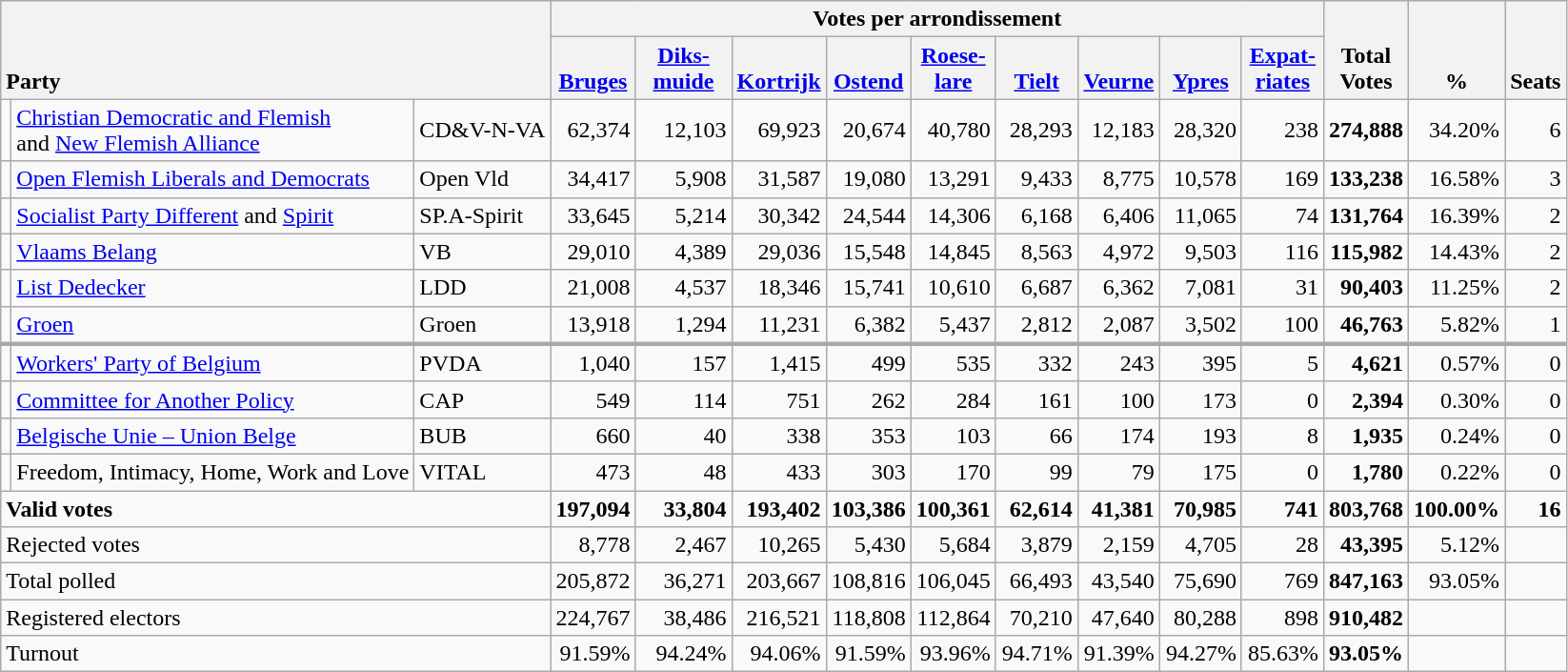<table class="wikitable" border="1" style="text-align:right;">
<tr>
<th style="text-align:left;" valign=bottom rowspan=2 colspan=3>Party</th>
<th colspan=9>Votes per arrondissement</th>
<th align=center valign=bottom rowspan=2 width="50">Total Votes</th>
<th align=center valign=bottom rowspan=2 width="50">%</th>
<th align=center valign=bottom rowspan=2>Seats</th>
</tr>
<tr>
<th align=center valign=bottom width="50"><a href='#'>Bruges</a></th>
<th align=center valign=bottom width="60"><a href='#'>Diks- muide</a></th>
<th align=center valign=bottom width="50"><a href='#'>Kortrijk</a></th>
<th align=center valign=bottom width="50"><a href='#'>Ostend</a></th>
<th align=center valign=bottom width="50"><a href='#'>Roese- lare</a></th>
<th align=center valign=bottom width="50"><a href='#'>Tielt</a></th>
<th align=center valign=bottom width="50"><a href='#'>Veurne</a></th>
<th align=center valign=bottom width="50"><a href='#'>Ypres</a></th>
<th align=center valign=bottom width="50"><a href='#'>Expat- riates</a></th>
</tr>
<tr>
<td></td>
<td align=left><a href='#'>Christian Democratic and Flemish</a><br>and <a href='#'>New Flemish Alliance</a></td>
<td align=left>CD&V-N-VA</td>
<td>62,374</td>
<td>12,103</td>
<td>69,923</td>
<td>20,674</td>
<td>40,780</td>
<td>28,293</td>
<td>12,183</td>
<td>28,320</td>
<td>238</td>
<td><strong>274,888</strong></td>
<td>34.20%</td>
<td>6</td>
</tr>
<tr>
<td></td>
<td align=left style="white-space: nowrap;"><a href='#'>Open Flemish Liberals and Democrats</a></td>
<td align=left style="white-space: nowrap;">Open Vld</td>
<td>34,417</td>
<td>5,908</td>
<td>31,587</td>
<td>19,080</td>
<td>13,291</td>
<td>9,433</td>
<td>8,775</td>
<td>10,578</td>
<td>169</td>
<td><strong>133,238</strong></td>
<td>16.58%</td>
<td>3</td>
</tr>
<tr>
<td></td>
<td align=left><a href='#'>Socialist Party Different</a> and <a href='#'>Spirit</a></td>
<td align=left>SP.A-Spirit</td>
<td>33,645</td>
<td>5,214</td>
<td>30,342</td>
<td>24,544</td>
<td>14,306</td>
<td>6,168</td>
<td>6,406</td>
<td>11,065</td>
<td>74</td>
<td><strong>131,764</strong></td>
<td>16.39%</td>
<td>2</td>
</tr>
<tr>
<td></td>
<td align=left><a href='#'>Vlaams Belang</a></td>
<td align=left>VB</td>
<td>29,010</td>
<td>4,389</td>
<td>29,036</td>
<td>15,548</td>
<td>14,845</td>
<td>8,563</td>
<td>4,972</td>
<td>9,503</td>
<td>116</td>
<td><strong>115,982</strong></td>
<td>14.43%</td>
<td>2</td>
</tr>
<tr>
<td></td>
<td align=left><a href='#'>List Dedecker</a></td>
<td align=left>LDD</td>
<td>21,008</td>
<td>4,537</td>
<td>18,346</td>
<td>15,741</td>
<td>10,610</td>
<td>6,687</td>
<td>6,362</td>
<td>7,081</td>
<td>31</td>
<td><strong>90,403</strong></td>
<td>11.25%</td>
<td>2</td>
</tr>
<tr>
<td></td>
<td align=left><a href='#'>Groen</a></td>
<td align=left>Groen</td>
<td>13,918</td>
<td>1,294</td>
<td>11,231</td>
<td>6,382</td>
<td>5,437</td>
<td>2,812</td>
<td>2,087</td>
<td>3,502</td>
<td>100</td>
<td><strong>46,763</strong></td>
<td>5.82%</td>
<td>1</td>
</tr>
<tr style="border-top:3px solid darkgray;">
<td></td>
<td align=left><a href='#'>Workers' Party of Belgium</a></td>
<td align=left>PVDA</td>
<td>1,040</td>
<td>157</td>
<td>1,415</td>
<td>499</td>
<td>535</td>
<td>332</td>
<td>243</td>
<td>395</td>
<td>5</td>
<td><strong>4,621</strong></td>
<td>0.57%</td>
<td>0</td>
</tr>
<tr>
<td></td>
<td align=left><a href='#'>Committee for Another Policy</a></td>
<td align=left>CAP</td>
<td>549</td>
<td>114</td>
<td>751</td>
<td>262</td>
<td>284</td>
<td>161</td>
<td>100</td>
<td>173</td>
<td>0</td>
<td><strong>2,394</strong></td>
<td>0.30%</td>
<td>0</td>
</tr>
<tr>
<td></td>
<td align=left><a href='#'>Belgische Unie – Union Belge</a></td>
<td align=left>BUB</td>
<td>660</td>
<td>40</td>
<td>338</td>
<td>353</td>
<td>103</td>
<td>66</td>
<td>174</td>
<td>193</td>
<td>8</td>
<td><strong>1,935</strong></td>
<td>0.24%</td>
<td>0</td>
</tr>
<tr>
<td></td>
<td align=left>Freedom, Intimacy, Home, Work and Love</td>
<td align=left>VITAL</td>
<td>473</td>
<td>48</td>
<td>433</td>
<td>303</td>
<td>170</td>
<td>99</td>
<td>79</td>
<td>175</td>
<td>0</td>
<td><strong>1,780</strong></td>
<td>0.22%</td>
<td>0</td>
</tr>
<tr style="font-weight:bold">
<td align=left colspan=3>Valid votes</td>
<td>197,094</td>
<td>33,804</td>
<td>193,402</td>
<td>103,386</td>
<td>100,361</td>
<td>62,614</td>
<td>41,381</td>
<td>70,985</td>
<td>741</td>
<td>803,768</td>
<td>100.00%</td>
<td>16</td>
</tr>
<tr>
<td align=left colspan=3>Rejected votes</td>
<td>8,778</td>
<td>2,467</td>
<td>10,265</td>
<td>5,430</td>
<td>5,684</td>
<td>3,879</td>
<td>2,159</td>
<td>4,705</td>
<td>28</td>
<td><strong>43,395</strong></td>
<td>5.12%</td>
<td></td>
</tr>
<tr>
<td align=left colspan=3>Total polled</td>
<td>205,872</td>
<td>36,271</td>
<td>203,667</td>
<td>108,816</td>
<td>106,045</td>
<td>66,493</td>
<td>43,540</td>
<td>75,690</td>
<td>769</td>
<td><strong>847,163</strong></td>
<td>93.05%</td>
<td></td>
</tr>
<tr>
<td align=left colspan=3>Registered electors</td>
<td>224,767</td>
<td>38,486</td>
<td>216,521</td>
<td>118,808</td>
<td>112,864</td>
<td>70,210</td>
<td>47,640</td>
<td>80,288</td>
<td>898</td>
<td><strong>910,482</strong></td>
<td></td>
<td></td>
</tr>
<tr>
<td align=left colspan=3>Turnout</td>
<td>91.59%</td>
<td>94.24%</td>
<td>94.06%</td>
<td>91.59%</td>
<td>93.96%</td>
<td>94.71%</td>
<td>91.39%</td>
<td>94.27%</td>
<td>85.63%</td>
<td><strong>93.05%</strong></td>
<td></td>
<td></td>
</tr>
</table>
